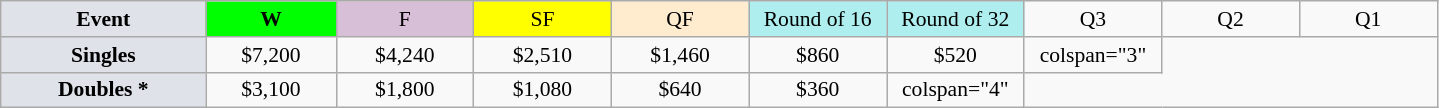<table class=wikitable style=font-size:90%;text-align:center>
<tr>
<td style="width:130px; background:#dfe2e9;"><strong>Event</strong></td>
<td style="width:80px; background:lime;"><strong>W</strong></td>
<td style="width:85px; background:thistle;">F</td>
<td style="width:85px; background:#ff0;">SF</td>
<td style="width:85px; background:#ffebcd;">QF</td>
<td style="width:85px; background:#afeeee;">Round of 16</td>
<td style="width:85px; background:#afeeee;">Round of 32</td>
<td width=85>Q3</td>
<td width=85>Q2</td>
<td width=85>Q1</td>
</tr>
<tr>
<td style="background:#dfe2e9;"><strong>Singles</strong></td>
<td>$7,200</td>
<td>$4,240</td>
<td>$2,510</td>
<td>$1,460</td>
<td>$860</td>
<td>$520</td>
<td>colspan="3" </td>
</tr>
<tr>
<td style="background:#dfe2e9;"><strong>Doubles *</strong></td>
<td>$3,100</td>
<td>$1,800</td>
<td>$1,080</td>
<td>$640</td>
<td>$360</td>
<td>colspan="4" </td>
</tr>
</table>
